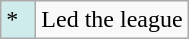<table class="wikitable">
<tr>
<td style="background:#CFECEC; width:1em">*</td>
<td>Led the league</td>
</tr>
</table>
